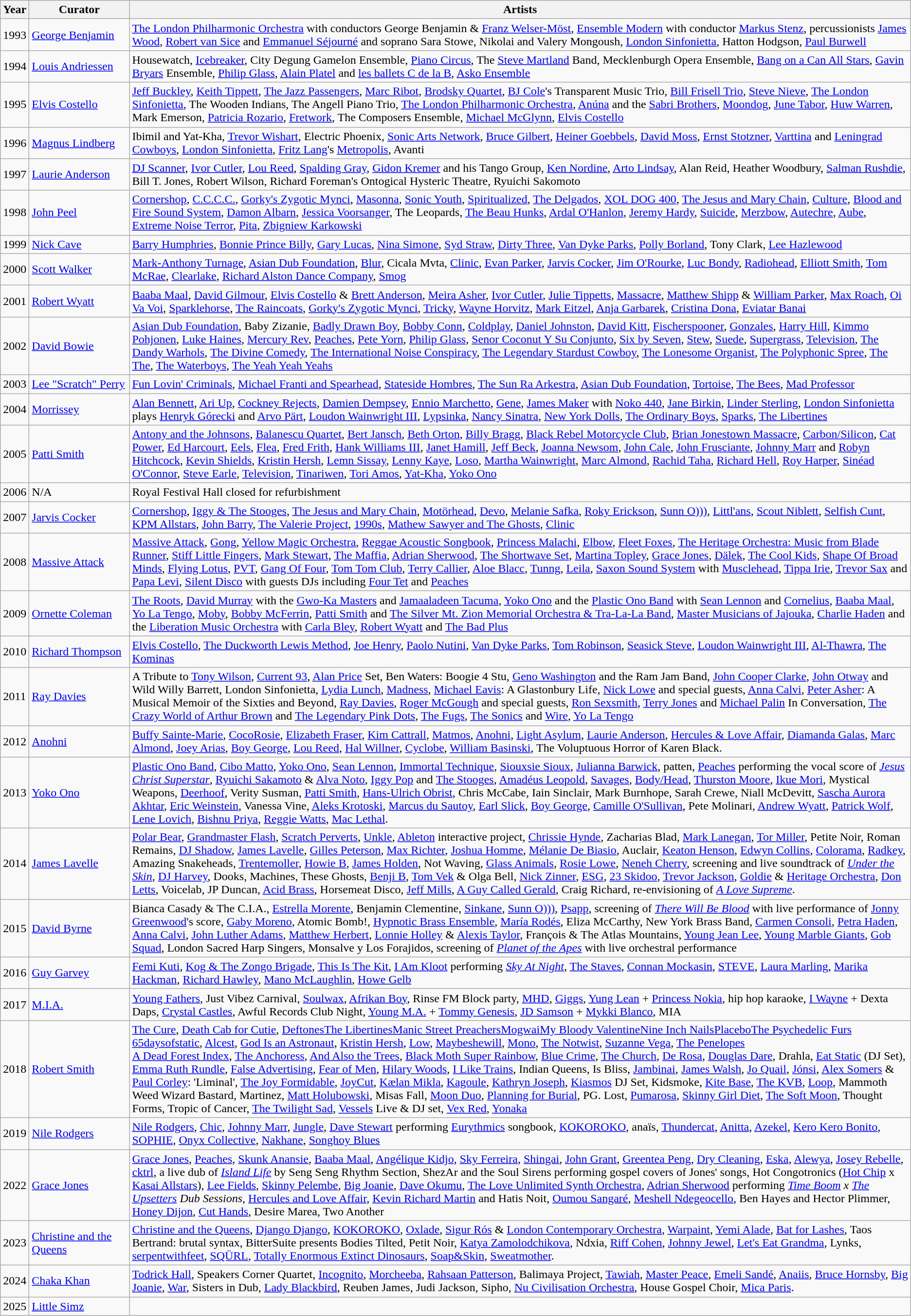<table class="wikitable">
<tr>
<th>Year</th>
<th width=130>Curator</th>
<th>Artists</th>
</tr>
<tr>
<td>1993</td>
<td><a href='#'>George Benjamin</a></td>
<td><a href='#'>The London Philharmonic Orchestra</a> with conductors George Benjamin & <a href='#'>Franz Welser-Möst</a>, <a href='#'>Ensemble Modern</a> with conductor <a href='#'>Markus Stenz</a>, percussionists <a href='#'>James Wood</a>, <a href='#'>Robert van Sice</a> and <a href='#'>Emmanuel Séjourné</a> and soprano Sara Stowe, Nikolai and Valery Mongoush, <a href='#'>London Sinfonietta</a>, Hatton Hodgson, <a href='#'>Paul Burwell</a></td>
</tr>
<tr>
<td>1994</td>
<td><a href='#'>Louis Andriessen</a></td>
<td>Housewatch, <a href='#'>Icebreaker</a>, City Degung Gamelon Ensemble, <a href='#'>Piano Circus</a>, The <a href='#'>Steve Martland</a> Band, Mecklenburgh Opera Ensemble, <a href='#'>Bang on a Can All Stars</a>, <a href='#'>Gavin Bryars</a> Ensemble, <a href='#'>Philip Glass</a>, <a href='#'>Alain Platel</a> and <a href='#'>les ballets C de la B</a>, <a href='#'>Asko Ensemble</a></td>
</tr>
<tr>
<td>1995</td>
<td><a href='#'>Elvis Costello</a></td>
<td><a href='#'>Jeff Buckley</a>, <a href='#'>Keith Tippett</a>, <a href='#'>The Jazz Passengers</a>, <a href='#'>Marc Ribot</a>, <a href='#'>Brodsky Quartet</a>, <a href='#'>BJ Cole</a>'s Transparent Music Trio, <a href='#'>Bill Frisell Trio</a>, <a href='#'>Steve Nieve</a>, <a href='#'>The London Sinfonietta</a>, The Wooden Indians, The Angell Piano Trio, <a href='#'>The London Philharmonic Orchestra</a>, <a href='#'>Anúna</a> and the <a href='#'>Sabri Brothers</a>, <a href='#'>Moondog</a>, <a href='#'>June Tabor</a>, <a href='#'>Huw Warren</a>, Mark Emerson, <a href='#'>Patricia Rozario</a>, <a href='#'>Fretwork</a>, The Composers Ensemble, <a href='#'>Michael McGlynn</a>, <a href='#'>Elvis Costello</a></td>
</tr>
<tr>
<td>1996</td>
<td><a href='#'>Magnus Lindberg</a></td>
<td>Ibimil and Yat-Kha, <a href='#'>Trevor Wishart</a>, Electric Phoenix, <a href='#'>Sonic Arts Network</a>, <a href='#'>Bruce Gilbert</a>, <a href='#'>Heiner Goebbels</a>, <a href='#'>David Moss</a>, <a href='#'>Ernst Stotzner</a>, <a href='#'>Varttina</a> and <a href='#'>Leningrad Cowboys</a>, <a href='#'>London Sinfonietta</a>, <a href='#'>Fritz Lang</a>'s <a href='#'>Metropolis</a>, Avanti</td>
</tr>
<tr>
<td>1997</td>
<td><a href='#'>Laurie Anderson</a></td>
<td><a href='#'>DJ Scanner</a>, <a href='#'>Ivor Cutler</a>, <a href='#'>Lou Reed</a>, <a href='#'>Spalding Gray</a>, <a href='#'>Gidon Kremer</a> and his Tango Group, <a href='#'>Ken Nordine</a>, <a href='#'>Arto Lindsay</a>, Alan Reid, Heather Woodbury, <a href='#'>Salman Rushdie</a>, Bill T. Jones, Robert Wilson, Richard Foreman's Ontogical Hysteric Theatre, Ryuichi Sakomoto</td>
</tr>
<tr>
<td>1998</td>
<td><a href='#'>John Peel</a></td>
<td><a href='#'>Cornershop</a>, <a href='#'>C.C.C.C.</a>, <a href='#'>Gorky's Zygotic Mynci</a>, <a href='#'>Masonna</a>, <a href='#'>Sonic Youth</a>, <a href='#'>Spiritualized</a>, <a href='#'>The Delgados</a>, <a href='#'>XOL DOG 400</a>, <a href='#'>The Jesus and Mary Chain</a>, <a href='#'>Culture</a>, <a href='#'>Blood and Fire Sound System</a>, <a href='#'>Damon Albarn</a>, <a href='#'>Jessica Voorsanger</a>, The Leopards, <a href='#'>The Beau Hunks</a>, <a href='#'>Ardal O'Hanlon</a>, <a href='#'>Jeremy Hardy</a>, <a href='#'>Suicide</a>, <a href='#'>Merzbow</a>, <a href='#'>Autechre</a>, <a href='#'>Aube</a>, <a href='#'>Extreme Noise Terror</a>, <a href='#'>Pita</a>, <a href='#'>Zbigniew Karkowski</a></td>
</tr>
<tr>
<td>1999</td>
<td><a href='#'>Nick Cave</a></td>
<td><a href='#'>Barry Humphries</a>, <a href='#'>Bonnie Prince Billy</a>, <a href='#'>Gary Lucas</a>, <a href='#'>Nina Simone</a>, <a href='#'>Syd Straw</a>, <a href='#'>Dirty Three</a>, <a href='#'>Van Dyke Parks</a>, <a href='#'>Polly Borland</a>, Tony Clark, <a href='#'>Lee Hazlewood</a></td>
</tr>
<tr>
<td>2000</td>
<td><a href='#'>Scott Walker</a></td>
<td><a href='#'>Mark-Anthony Turnage</a>, <a href='#'>Asian Dub Foundation</a>, <a href='#'>Blur</a>, Cicala Mvta, <a href='#'>Clinic</a>, <a href='#'>Evan Parker</a>, <a href='#'>Jarvis Cocker</a>, <a href='#'>Jim O'Rourke</a>, <a href='#'>Luc Bondy</a>, <a href='#'>Radiohead</a>, <a href='#'>Elliott Smith</a>, <a href='#'>Tom McRae</a>, <a href='#'>Clearlake</a>, <a href='#'>Richard Alston Dance Company</a>, <a href='#'>Smog</a></td>
</tr>
<tr>
<td>2001</td>
<td><a href='#'>Robert Wyatt</a></td>
<td><a href='#'>Baaba Maal</a>, <a href='#'>David Gilmour</a>, <a href='#'>Elvis Costello</a> & <a href='#'>Brett Anderson</a>, <a href='#'>Meira Asher</a>, <a href='#'>Ivor Cutler</a>, <a href='#'>Julie Tippetts</a>, <a href='#'>Massacre</a>, <a href='#'>Matthew Shipp</a> & <a href='#'>William Parker</a>, <a href='#'>Max Roach</a>, <a href='#'>Oi Va Voi</a>, <a href='#'>Sparklehorse</a>, <a href='#'>The Raincoats</a>, <a href='#'>Gorky's Zygotic Mynci</a>, <a href='#'>Tricky</a>, <a href='#'>Wayne Horvitz</a>, <a href='#'>Mark Eitzel</a>, <a href='#'>Anja Garbarek</a>, <a href='#'>Cristina Dona</a>, <a href='#'>Eviatar Banai</a></td>
</tr>
<tr>
<td>2002</td>
<td><a href='#'>David Bowie</a></td>
<td><a href='#'>Asian Dub Foundation</a>, Baby Zizanie, <a href='#'>Badly Drawn Boy</a>, <a href='#'>Bobby Conn</a>, <a href='#'>Coldplay</a>, <a href='#'>Daniel Johnston</a>, <a href='#'>David Kitt</a>, <a href='#'>Fischerspooner</a>, <a href='#'>Gonzales</a>, <a href='#'>Harry Hill</a>, <a href='#'>Kimmo Pohjonen</a>, <a href='#'>Luke Haines</a>, <a href='#'>Mercury Rev</a>, <a href='#'>Peaches</a>, <a href='#'>Pete Yorn</a>, <a href='#'>Philip Glass</a>, <a href='#'>Senor Coconut Y Su Conjunto</a>, <a href='#'>Six by Seven</a>, <a href='#'>Stew</a>, <a href='#'>Suede</a>, <a href='#'>Supergrass</a>, <a href='#'>Television</a>, <a href='#'>The Dandy Warhols</a>, <a href='#'>The Divine Comedy</a>, <a href='#'>The International Noise Conspiracy</a>, <a href='#'>The Legendary Stardust Cowboy</a>, <a href='#'>The Lonesome Organist</a>, <a href='#'>The Polyphonic Spree</a>, <a href='#'>The The</a>, <a href='#'>The Waterboys</a>, <a href='#'>The Yeah Yeah Yeahs</a></td>
</tr>
<tr>
<td>2003</td>
<td><a href='#'>Lee "Scratch" Perry</a></td>
<td><a href='#'>Fun Lovin' Criminals</a>, <a href='#'>Michael Franti and Spearhead</a>, <a href='#'>Stateside Hombres</a>, <a href='#'>The Sun Ra Arkestra</a>, <a href='#'>Asian Dub Foundation</a>, <a href='#'>Tortoise</a>, <a href='#'>The Bees</a>, <a href='#'>Mad Professor</a></td>
</tr>
<tr>
<td>2004</td>
<td><a href='#'>Morrissey</a></td>
<td><a href='#'>Alan Bennett</a>, <a href='#'>Ari Up</a>, <a href='#'>Cockney Rejects</a>, <a href='#'>Damien Dempsey</a>, <a href='#'>Ennio Marchetto</a>, <a href='#'>Gene</a>, <a href='#'>James Maker</a> with <a href='#'>Noko 440</a>, <a href='#'>Jane Birkin</a>, <a href='#'>Linder Sterling</a>, <a href='#'>London Sinfonietta</a> plays <a href='#'>Henryk Górecki</a> and <a href='#'>Arvo Pärt</a>, <a href='#'>Loudon Wainwright III</a>, <a href='#'>Lypsinka</a>, <a href='#'>Nancy Sinatra</a>, <a href='#'>New York Dolls</a>, <a href='#'>The Ordinary Boys</a>, <a href='#'>Sparks</a>, <a href='#'>The Libertines</a></td>
</tr>
<tr>
<td>2005</td>
<td><a href='#'>Patti Smith</a></td>
<td><a href='#'>Antony and the Johnsons</a>, <a href='#'>Balanescu Quartet</a>, <a href='#'>Bert Jansch</a>, <a href='#'>Beth Orton</a>, <a href='#'>Billy Bragg</a>, <a href='#'>Black Rebel Motorcycle Club</a>, <a href='#'>Brian Jonestown Massacre</a>, <a href='#'>Carbon/Silicon</a>, <a href='#'>Cat Power</a>, <a href='#'>Ed Harcourt</a>, <a href='#'>Eels</a>, <a href='#'>Flea</a>, <a href='#'>Fred Frith</a>, <a href='#'>Hank Williams III</a>, <a href='#'>Janet Hamill</a>, <a href='#'>Jeff Beck</a>, <a href='#'>Joanna Newsom</a>, <a href='#'>John Cale</a>, <a href='#'>John Frusciante</a>, <a href='#'>Johnny Marr</a> and <a href='#'>Robyn Hitchcock</a>, <a href='#'>Kevin Shields</a>, <a href='#'>Kristin Hersh</a>, <a href='#'>Lemn Sissay</a>, <a href='#'>Lenny Kaye</a>, <a href='#'>Loso</a>, <a href='#'>Martha Wainwright</a>, <a href='#'>Marc Almond</a>, <a href='#'>Rachid Taha</a>, <a href='#'>Richard Hell</a>, <a href='#'>Roy Harper</a>, <a href='#'>Sinéad O'Connor</a>, <a href='#'>Steve Earle</a>, <a href='#'>Television</a>, <a href='#'>Tinariwen</a>, <a href='#'>Tori Amos</a>, <a href='#'>Yat-Kha</a>, <a href='#'>Yoko Ono</a></td>
</tr>
<tr>
<td>2006</td>
<td>N/A</td>
<td>Royal Festival Hall closed for refurbishment</td>
</tr>
<tr>
<td>2007</td>
<td><a href='#'>Jarvis Cocker</a></td>
<td><a href='#'>Cornershop</a>, <a href='#'>Iggy & The Stooges</a>, <a href='#'>The Jesus and Mary Chain</a>, <a href='#'>Motörhead</a>, <a href='#'>Devo</a>, <a href='#'>Melanie Safka</a>, <a href='#'>Roky Erickson</a>, <a href='#'>Sunn O)))</a>, <a href='#'>Littl'ans</a>, <a href='#'>Scout Niblett</a>, <a href='#'>Selfish Cunt</a>, <a href='#'>KPM Allstars</a>, <a href='#'>John Barry</a>, <a href='#'>The Valerie Project</a>, <a href='#'>1990s</a>, <a href='#'>Mathew Sawyer and The Ghosts</a>, <a href='#'>Clinic</a></td>
</tr>
<tr>
<td>2008</td>
<td><a href='#'>Massive Attack</a></td>
<td><a href='#'>Massive Attack</a>, <a href='#'>Gong</a>, <a href='#'>Yellow Magic Orchestra</a>, <a href='#'>Reggae Acoustic Songbook</a>, <a href='#'>Princess Malachi</a>, <a href='#'>Elbow</a>, <a href='#'>Fleet Foxes</a>, <a href='#'>The Heritage Orchestra: Music from Blade Runner</a>, <a href='#'>Stiff Little Fingers</a>, <a href='#'>Mark Stewart</a>, <a href='#'>The Maffia</a>, <a href='#'>Adrian Sherwood</a>, <a href='#'>The Shortwave Set</a>, <a href='#'>Martina Topley</a>, <a href='#'>Grace Jones</a>, <a href='#'>Dälek</a>, <a href='#'>The Cool Kids</a>, <a href='#'>Shape Of Broad Minds</a>, <a href='#'>Flying Lotus</a>, <a href='#'>PVT</a>, <a href='#'>Gang Of Four</a>, <a href='#'>Tom Tom Club</a>, <a href='#'>Terry Callier</a>, <a href='#'>Aloe Blacc</a>, <a href='#'>Tunng</a>, <a href='#'>Leila</a>, <a href='#'>Saxon Sound System</a> with <a href='#'>Musclehead</a>, <a href='#'>Tippa Irie</a>, <a href='#'>Trevor Sax</a> and <a href='#'>Papa Levi</a>, <a href='#'>Silent Disco</a> with guests DJs including <a href='#'>Four Tet</a> and <a href='#'>Peaches</a></td>
</tr>
<tr>
<td>2009</td>
<td><a href='#'>Ornette Coleman</a></td>
<td><a href='#'>The Roots</a>, <a href='#'>David Murray</a> with the <a href='#'>Gwo-Ka Masters</a> and <a href='#'>Jamaaladeen Tacuma</a>, <a href='#'>Yoko Ono</a> and the <a href='#'>Plastic Ono Band</a> with <a href='#'>Sean Lennon</a> and <a href='#'>Cornelius</a>, <a href='#'>Baaba Maal</a>, <a href='#'>Yo La Tengo</a>, <a href='#'>Moby</a>, <a href='#'>Bobby McFerrin</a>, <a href='#'>Patti Smith</a> and <a href='#'>The Silver Mt. Zion Memorial Orchestra & Tra-La-La Band</a>, <a href='#'>Master Musicians of Jajouka</a>, <a href='#'>Charlie Haden</a> and the <a href='#'>Liberation Music Orchestra</a> with <a href='#'>Carla Bley</a>, <a href='#'>Robert Wyatt</a> and <a href='#'>The Bad Plus</a></td>
</tr>
<tr>
<td>2010</td>
<td><a href='#'>Richard Thompson</a></td>
<td><a href='#'>Elvis Costello</a>, <a href='#'>The Duckworth Lewis Method</a>, <a href='#'>Joe Henry</a>, <a href='#'>Paolo Nutini</a>, <a href='#'>Van Dyke Parks</a>, <a href='#'>Tom Robinson</a>, <a href='#'>Seasick Steve</a>, <a href='#'>Loudon Wainwright III</a>, <a href='#'>Al-Thawra</a>, <a href='#'>The Kominas</a></td>
</tr>
<tr>
<td>2011</td>
<td><a href='#'>Ray Davies</a></td>
<td>A Tribute to <a href='#'>Tony Wilson</a>, <a href='#'>Current 93</a>, <a href='#'>Alan Price</a> Set, Ben Waters: Boogie 4 Stu, <a href='#'>Geno Washington</a> and the Ram Jam Band, <a href='#'>John Cooper Clarke</a>, <a href='#'>John Otway</a> and Wild Willy Barrett, London Sinfonietta, <a href='#'>Lydia Lunch</a>, <a href='#'>Madness</a>, <a href='#'>Michael Eavis</a>: A Glastonbury Life, <a href='#'>Nick Lowe</a> and special guests, <a href='#'>Anna Calvi</a>, <a href='#'>Peter Asher</a>: A Musical Memoir of the Sixties and Beyond, <a href='#'>Ray Davies</a>, <a href='#'>Roger McGough</a> and special guests, <a href='#'>Ron Sexsmith</a>, <a href='#'>Terry Jones</a> and <a href='#'>Michael Palin</a> In Conversation, <a href='#'>The Crazy World of Arthur Brown</a> and <a href='#'>The Legendary Pink Dots</a>, <a href='#'>The Fugs</a>, <a href='#'>The Sonics</a> and <a href='#'>Wire</a>, <a href='#'>Yo La Tengo</a></td>
</tr>
<tr>
<td>2012</td>
<td><a href='#'>Anohni</a></td>
<td><a href='#'>Buffy Sainte-Marie</a>, <a href='#'>CocoRosie</a>, <a href='#'>Elizabeth Fraser</a>, <a href='#'>Kim Cattrall</a>, <a href='#'>Matmos</a>, <a href='#'>Anohni</a>, <a href='#'>Light Asylum</a>, <a href='#'>Laurie Anderson</a>, <a href='#'>Hercules & Love Affair</a>, <a href='#'>Diamanda Galas</a>, <a href='#'>Marc Almond</a>, <a href='#'>Joey Arias</a>, <a href='#'>Boy George</a>, <a href='#'>Lou Reed</a>, <a href='#'>Hal Willner</a>, <a href='#'>Cyclobe</a>, <a href='#'>William Basinski</a>, The Voluptuous Horror of Karen Black.</td>
</tr>
<tr>
<td>2013</td>
<td><a href='#'>Yoko Ono</a></td>
<td><a href='#'>Plastic Ono Band</a>, <a href='#'>Cibo Matto</a>, <a href='#'>Yoko Ono</a>, <a href='#'>Sean Lennon</a>, <a href='#'>Immortal Technique</a>, <a href='#'>Siouxsie Sioux</a>, <a href='#'>Julianna Barwick</a>, patten, <a href='#'>Peaches</a> performing the vocal score of <em><a href='#'>Jesus Christ Superstar</a></em>, <a href='#'>Ryuichi Sakamoto</a> & <a href='#'>Alva Noto</a>, <a href='#'>Iggy Pop</a> and <a href='#'>The Stooges</a>, <a href='#'>Amadéus Leopold</a>, <a href='#'>Savages</a>, <a href='#'>Body/Head</a>, <a href='#'>Thurston Moore</a>, <a href='#'>Ikue Mori</a>, Mystical Weapons, <a href='#'>Deerhoof</a>, Verity Susman, <a href='#'>Patti Smith</a>, <a href='#'>Hans-Ulrich Obrist</a>, Chris McCabe, Iain Sinclair, Mark Burnhope, Sarah Crewe, Niall McDevitt, <a href='#'>Sascha Aurora Akhtar</a>, <a href='#'>Eric Weinstein</a>, Vanessa Vine, <a href='#'>Aleks Krotoski</a>, <a href='#'>Marcus du Sautoy</a>, <a href='#'>Earl Slick</a>, <a href='#'>Boy George</a>, <a href='#'>Camille O'Sullivan</a>, Pete Molinari, <a href='#'>Andrew Wyatt</a>, <a href='#'>Patrick Wolf</a>, <a href='#'>Lene Lovich</a>, <a href='#'>Bishnu Priya</a>, <a href='#'>Reggie Watts</a>, <a href='#'>Mac Lethal</a>.</td>
</tr>
<tr>
<td>2014</td>
<td><a href='#'>James Lavelle</a></td>
<td><a href='#'>Polar Bear</a>, <a href='#'>Grandmaster Flash</a>, <a href='#'>Scratch Perverts</a>, <a href='#'>Unkle</a>, <a href='#'>Ableton</a> interactive project, <a href='#'>Chrissie Hynde</a>, Zacharias Blad, <a href='#'>Mark Lanegan</a>, <a href='#'>Tor Miller</a>, Petite Noir, Roman Remains, <a href='#'>DJ Shadow</a>, <a href='#'>James Lavelle</a>, <a href='#'>Gilles Peterson</a>, <a href='#'>Max Richter</a>, <a href='#'>Joshua Homme</a>, <a href='#'>Mélanie De Biasio</a>, Auclair, <a href='#'>Keaton Henson</a>, <a href='#'>Edwyn Collins</a>, <a href='#'>Colorama</a>, <a href='#'>Radkey</a>, Amazing Snakeheads, <a href='#'>Trentemoller</a>, <a href='#'>Howie B</a>, <a href='#'>James Holden</a>, Not Waving, <a href='#'>Glass Animals</a>, <a href='#'>Rosie Lowe</a>, <a href='#'>Neneh Cherry</a>, screening and live soundtrack of <em><a href='#'>Under the Skin</a></em>, <a href='#'>DJ Harvey</a>, Dooks, Machines, These Ghosts, <a href='#'>Benji B</a>, <a href='#'>Tom Vek</a> & Olga Bell, <a href='#'>Nick Zinner</a>, <a href='#'>ESG</a>, <a href='#'>23 Skidoo</a>, <a href='#'>Trevor Jackson</a>, <a href='#'>Goldie</a> & <a href='#'>Heritage Orchestra</a>, <a href='#'>Don Letts</a>, Voicelab, JP Duncan, <a href='#'>Acid Brass</a>, Horsemeat Disco, <a href='#'>Jeff Mills</a>, <a href='#'>A Guy Called Gerald</a>, Craig Richard, re-envisioning of <em><a href='#'>A Love Supreme</a></em>.</td>
</tr>
<tr>
<td>2015</td>
<td><a href='#'>David Byrne</a></td>
<td>Bianca Casady & The C.I.A., <a href='#'>Estrella Morente</a>, Benjamin Clementine, <a href='#'>Sinkane</a>, <a href='#'>Sunn O)))</a>, <a href='#'>Psapp</a>, screening of <em><a href='#'>There Will Be Blood</a></em> with live performance of <a href='#'>Jonny Greenwood</a>'s score, <a href='#'>Gaby Moreno</a>, Atomic Bomb!, <a href='#'>Hypnotic Brass Ensemble</a>, <a href='#'>María Rodés</a>, Eliza McCarthy, New York Brass Band, <a href='#'>Carmen Consoli</a>, <a href='#'>Petra Haden</a>, <a href='#'>Anna Calvi</a>, <a href='#'>John Luther Adams</a>, <a href='#'>Matthew Herbert</a>, <a href='#'>Lonnie Holley</a> & <a href='#'>Alexis Taylor</a>, François & The Atlas Mountains, <a href='#'>Young Jean Lee</a>, <a href='#'>Young Marble Giants</a>, <a href='#'>Gob Squad</a>, London Sacred Harp Singers, Monsalve y Los Forajidos, screening of <em><a href='#'>Planet of the Apes</a></em> with live orchestral performance</td>
</tr>
<tr>
<td>2016</td>
<td><a href='#'>Guy Garvey</a></td>
<td><a href='#'>Femi Kuti</a>, <a href='#'>Kog & The Zongo Brigade</a>, <a href='#'>This Is The Kit</a>, <a href='#'>I Am Kloot</a> performing <em><a href='#'>Sky At Night</a></em>, <a href='#'>The Staves</a>, <a href='#'>Connan Mockasin</a>, <a href='#'>STEVE</a>, <a href='#'>Laura Marling</a>, <a href='#'>Marika Hackman</a>, <a href='#'>Richard Hawley</a>, <a href='#'>Mano McLaughlin</a>, <a href='#'>Howe Gelb</a></td>
</tr>
<tr>
<td>2017</td>
<td><a href='#'>M.I.A.</a></td>
<td><a href='#'>Young Fathers</a>, Just Vibez Carnival, <a href='#'>Soulwax</a>, <a href='#'>Afrikan Boy</a>, Rinse FM Block party, <a href='#'>MHD</a>, <a href='#'>Giggs</a>, <a href='#'>Yung Lean</a> + <a href='#'>Princess Nokia</a>, hip hop karaoke, <a href='#'>I Wayne</a> + Dexta Daps, <a href='#'>Crystal Castles</a>, Awful Records Club Night, <a href='#'>Young M.A.</a> + <a href='#'>Tommy Genesis</a>, <a href='#'>JD Samson</a> + <a href='#'>Mykki Blanco</a>, MIA</td>
</tr>
<tr>
<td>2018</td>
<td><a href='#'>Robert Smith</a></td>
<td><a href='#'>The Cure</a>, <a href='#'>Death Cab for Cutie</a>, <a href='#'>Deftones</a><a href='#'>The Libertines</a><a href='#'>Manic Street Preachers</a><a href='#'>Mogwai</a><a href='#'>My Bloody Valentine</a><a href='#'>Nine Inch Nails</a><a href='#'>Placebo</a><a href='#'>The Psychedelic Furs</a><br><a href='#'>65daysofstatic</a>, <a href='#'>Alcest</a>, <a href='#'>God Is an Astronaut</a>, <a href='#'>Kristin Hersh</a>, <a href='#'>Low</a>, <a href='#'>Maybeshewill</a>, <a href='#'>Mono</a>, <a href='#'>The Notwist</a>, <a href='#'>Suzanne Vega</a>, <a href='#'>The Penelopes</a><br><a href='#'>A Dead Forest Index</a>, <a href='#'>The Anchoress</a>, <a href='#'>And Also the Trees</a>, <a href='#'>Black Moth Super Rainbow</a>, <a href='#'>Blue Crime</a>, <a href='#'>The Church</a>, <a href='#'>De Rosa</a>, <a href='#'>Douglas Dare</a>, Drahla, <a href='#'>Eat Static</a> (DJ Set), <a href='#'>Emma Ruth Rundle</a>, <a href='#'>False Advertising</a>, <a href='#'>Fear of Men</a>, <a href='#'>Hilary Woods</a>, <a href='#'>I Like Trains</a>, Indian Queens, Is Bliss, <a href='#'>Jambinai</a>, <a href='#'>James Walsh</a>, <a href='#'>Jo Quail</a>, <a href='#'>Jónsi</a>, <a href='#'>Alex Somers</a> & <a href='#'>Paul Corley</a>: 'Liminal', <a href='#'>The Joy Formidable</a>, <a href='#'>JoyCut</a>, <a href='#'>Kælan Mikla</a>, <a href='#'>Kagoule</a>, <a href='#'>Kathryn Joseph</a>, <a href='#'>Kiasmos</a> DJ Set, Kidsmoke, <a href='#'>Kite Base</a>, <a href='#'>The KVB</a>, <a href='#'>Loop</a>, Mammoth Weed Wizard Bastard, Martinez, <a href='#'>Matt Holubowski</a>, Misas Fall, <a href='#'>Moon Duo</a>, <a href='#'>Planning for Burial</a>, PG. Lost, <a href='#'>Pumarosa</a>, <a href='#'>Skinny Girl Diet</a>, <a href='#'>The Soft Moon</a>, Thought Forms, Tropic of Cancer, <a href='#'>The Twilight Sad</a>, <a href='#'>Vessels</a> Live & DJ set, <a href='#'>Vex Red</a>, <a href='#'>Yonaka</a></td>
</tr>
<tr>
<td>2019</td>
<td><a href='#'>Nile Rodgers</a></td>
<td><a href='#'>Nile Rodgers</a>, <a href='#'>Chic</a>, <a href='#'>Johnny Marr</a>, <a href='#'>Jungle</a>, <a href='#'>Dave Stewart</a> performing <a href='#'>Eurythmics</a> songbook, <a href='#'>KOKOROKO</a>, anaïs, <a href='#'>Thundercat</a>, <a href='#'>Anitta</a>, <a href='#'>Azekel</a>, <a href='#'>Kero Kero Bonito</a>, <a href='#'>SOPHIE</a>, <a href='#'>Onyx Collective</a>, <a href='#'>Nakhane</a>, <a href='#'>Songhoy Blues</a></td>
</tr>
<tr>
<td>2022</td>
<td><a href='#'>Grace Jones</a></td>
<td><a href='#'>Grace Jones</a>, <a href='#'>Peaches</a>, <a href='#'>Skunk Anansie</a>, <a href='#'>Baaba Maal</a>, <a href='#'>Angélique Kidjo</a>, <a href='#'>Sky Ferreira</a>, <a href='#'>Shingai</a>, <a href='#'>John Grant</a>, <a href='#'>Greentea Peng</a>, <a href='#'>Dry Cleaning</a>, <a href='#'>Eska</a>, <a href='#'>Alewya</a>, <a href='#'>Josey Rebelle</a>, <a href='#'>cktrl</a>, a live dub of <em><a href='#'>Island Life</a></em> by Seng Seng Rhythm Section, ShezAr and the Soul Sirens performing gospel covers of Jones' songs, Hot Congotronics (<a href='#'>Hot Chip</a> x <a href='#'>Kasai Allstars</a>), <a href='#'>Lee Fields</a>, <a href='#'>Skinny Pelembe</a>, <a href='#'>Big Joanie</a>, <a href='#'>Dave Okumu</a>, <a href='#'>The Love Unlimited Synth Orchestra</a>, <a href='#'>Adrian Sherwood</a> performing <em><a href='#'>Time Boom</a> x <a href='#'>The Upsetters</a> Dub Sessions</em>, <a href='#'>Hercules and Love Affair</a>, <a href='#'>Kevin Richard Martin</a> and Hatis Noit, <a href='#'>Oumou Sangaré</a>, <a href='#'>Meshell Ndegeocello</a>, Ben Hayes and Hector Plimmer, <a href='#'>Honey Dijon</a>, <a href='#'>Cut Hands</a>, Desire Marea, Two Another</td>
</tr>
<tr>
<td>2023</td>
<td><a href='#'>Christine and the Queens</a></td>
<td><a href='#'>Christine and the Queens</a>, <a href='#'>Django Django</a>, <a href='#'>KOKOROKO</a>, <a href='#'>Oxlade</a>, <a href='#'>Sigur Rós</a> & <a href='#'>London Contemporary Orchestra</a>, <a href='#'>Warpaint</a>, <a href='#'>Yemi Alade</a>, <a href='#'>Bat for Lashes</a>, Taos Bertrand: brutal syntax, BitterSuite presents Bodies Tilted, Petit Noir, <a href='#'>Katya Zamolodchikova</a>, Ndxia, <a href='#'>Riff Cohen</a>, <a href='#'>Johnny Jewel</a>, <a href='#'>Let's Eat Grandma</a>, Lynks, <a href='#'>serpentwithfeet</a>, <a href='#'>SQÜRL</a>, <a href='#'>Totally Enormous Extinct Dinosaurs</a>, <a href='#'>Soap&Skin</a>, <a href='#'>Sweatmother</a>.</td>
</tr>
<tr>
<td>2024</td>
<td><a href='#'>Chaka Khan</a></td>
<td><a href='#'>Todrick Hall</a>, Speakers Corner Quartet, <a href='#'>Incognito</a>, <a href='#'>Morcheeba</a>, <a href='#'>Rahsaan Patterson</a>, Balimaya Project, <a href='#'>Tawiah</a>, <a href='#'>Master Peace</a>, <a href='#'>Emeli Sandé</a>, <a href='#'>Anaiis</a>, <a href='#'>Bruce Hornsby</a>, <a href='#'>Big Joanie</a>, <a href='#'>War</a>, Sisters in Dub, <a href='#'>Lady Blackbird</a>, Reuben James, Judi Jackson, Sipho, <a href='#'>Nu Civilisation Orchestra</a>, House Gospel Choir, <a href='#'>Mica Paris</a>.</td>
</tr>
<tr>
<td>2025</td>
<td><a href='#'>Little Simz</a></td>
<td></td>
</tr>
</table>
